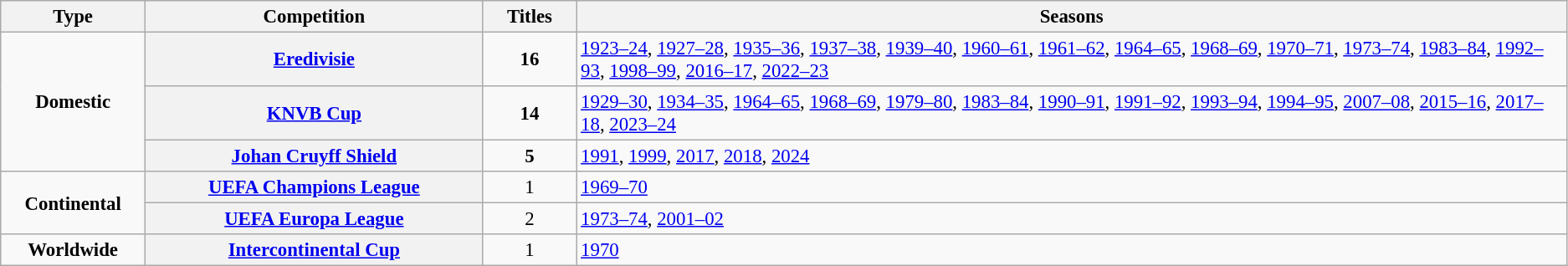<table class="wikitable plainrowheaders" style="font-size:95%; text-align:center;">
<tr>
<th style="width: 1%;">Type</th>
<th style="width: 5%;">Competition</th>
<th style="width: 1%;">Titles</th>
<th style="width: 18%;">Seasons</th>
</tr>
<tr>
<td rowspan="3"><strong>Domestic</strong></td>
<th scope="col"><a href='#'>Eredivisie</a></th>
<td style="text-align:center;"><strong>16</strong></td>
<td align="left"><a href='#'>1923–24</a>, <a href='#'>1927–28</a>, <a href='#'>1935–36</a>, <a href='#'>1937–38</a>, <a href='#'>1939–40</a>, <a href='#'>1960–61</a>, <a href='#'>1961–62</a>, <a href='#'>1964–65</a>, <a href='#'>1968–69</a>, <a href='#'>1970–71</a>, <a href='#'>1973–74</a>, <a href='#'>1983–84</a>, <a href='#'>1992–93</a>, <a href='#'>1998–99</a>, <a href='#'>2016–17</a>, <a href='#'>2022–23</a></td>
</tr>
<tr>
<th scope="col"><a href='#'>KNVB Cup</a></th>
<td style="text-align:center;"><strong>14</strong></td>
<td align="left"><a href='#'>1929–30</a>, <a href='#'>1934–35</a>, <a href='#'>1964–65</a>, <a href='#'>1968–69</a>, <a href='#'>1979–80</a>, <a href='#'>1983–84</a>, <a href='#'>1990–91</a>, <a href='#'>1991–92</a>, <a href='#'>1993–94</a>, <a href='#'>1994–95</a>, <a href='#'>2007–08</a>, <a href='#'>2015–16</a>, <a href='#'>2017–18</a>, <a href='#'>2023–24</a></td>
</tr>
<tr>
<th scope="col"><a href='#'>Johan Cruyff Shield</a></th>
<td style="text-align:center;"><strong>5</strong></td>
<td align="left"><a href='#'>1991</a>, <a href='#'>1999</a>, <a href='#'>2017</a>, <a href='#'>2018</a>, <a href='#'>2024</a></td>
</tr>
<tr>
<td rowspan="2"><strong>Continental</strong></td>
<th scope="col"><a href='#'>UEFA Champions League</a></th>
<td>1</td>
<td align="left"><a href='#'>1969–70</a></td>
</tr>
<tr>
<th scope="col"><a href='#'>UEFA Europa League</a></th>
<td style="text-align:center;">2</td>
<td align="left"><a href='#'>1973–74</a>, <a href='#'>2001–02</a></td>
</tr>
<tr>
<td><strong>Worldwide</strong></td>
<th scope="col"><a href='#'>Intercontinental Cup</a></th>
<td style="text-align:center;">1</td>
<td align="left"><a href='#'>1970</a></td>
</tr>
</table>
